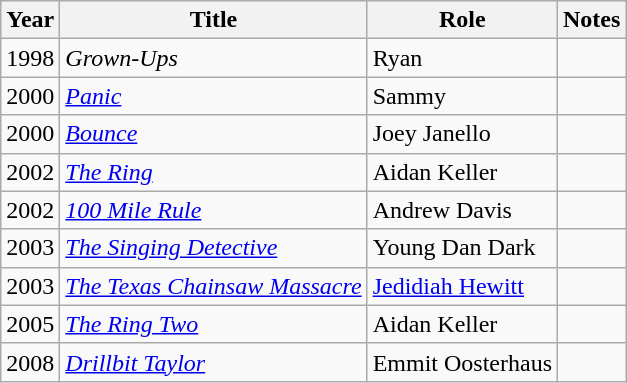<table class="wikitable sortable">
<tr>
<th>Year</th>
<th>Title</th>
<th>Role</th>
<th class="unsortable">Notes</th>
</tr>
<tr>
<td>1998</td>
<td><em>Grown-Ups</em></td>
<td>Ryan</td>
<td></td>
</tr>
<tr>
<td>2000</td>
<td><em><a href='#'>Panic</a></em></td>
<td>Sammy</td>
<td></td>
</tr>
<tr>
<td>2000</td>
<td><em><a href='#'>Bounce</a></em></td>
<td>Joey Janello</td>
<td></td>
</tr>
<tr>
<td>2002</td>
<td data-sort-value="Ring 1, The"><em><a href='#'>The Ring</a></em></td>
<td>Aidan Keller</td>
<td></td>
</tr>
<tr>
<td>2002</td>
<td><em><a href='#'>100 Mile Rule</a></em></td>
<td>Andrew Davis</td>
<td></td>
</tr>
<tr>
<td>2003</td>
<td data-sort-value="Singing Detective, The"><em><a href='#'>The Singing Detective</a></em></td>
<td>Young Dan Dark</td>
<td></td>
</tr>
<tr>
<td>2003</td>
<td data-sort-value="Texas Chainsaw Massacre, The"><em><a href='#'>The Texas Chainsaw Massacre</a></em></td>
<td><a href='#'>Jedidiah Hewitt</a></td>
<td></td>
</tr>
<tr>
<td>2005</td>
<td data-sort-value="Ring 2, The"><em><a href='#'>The Ring Two</a></em></td>
<td>Aidan Keller</td>
<td></td>
</tr>
<tr>
<td>2008</td>
<td><em><a href='#'>Drillbit Taylor</a></em></td>
<td>Emmit Oosterhaus</td>
<td></td>
</tr>
</table>
